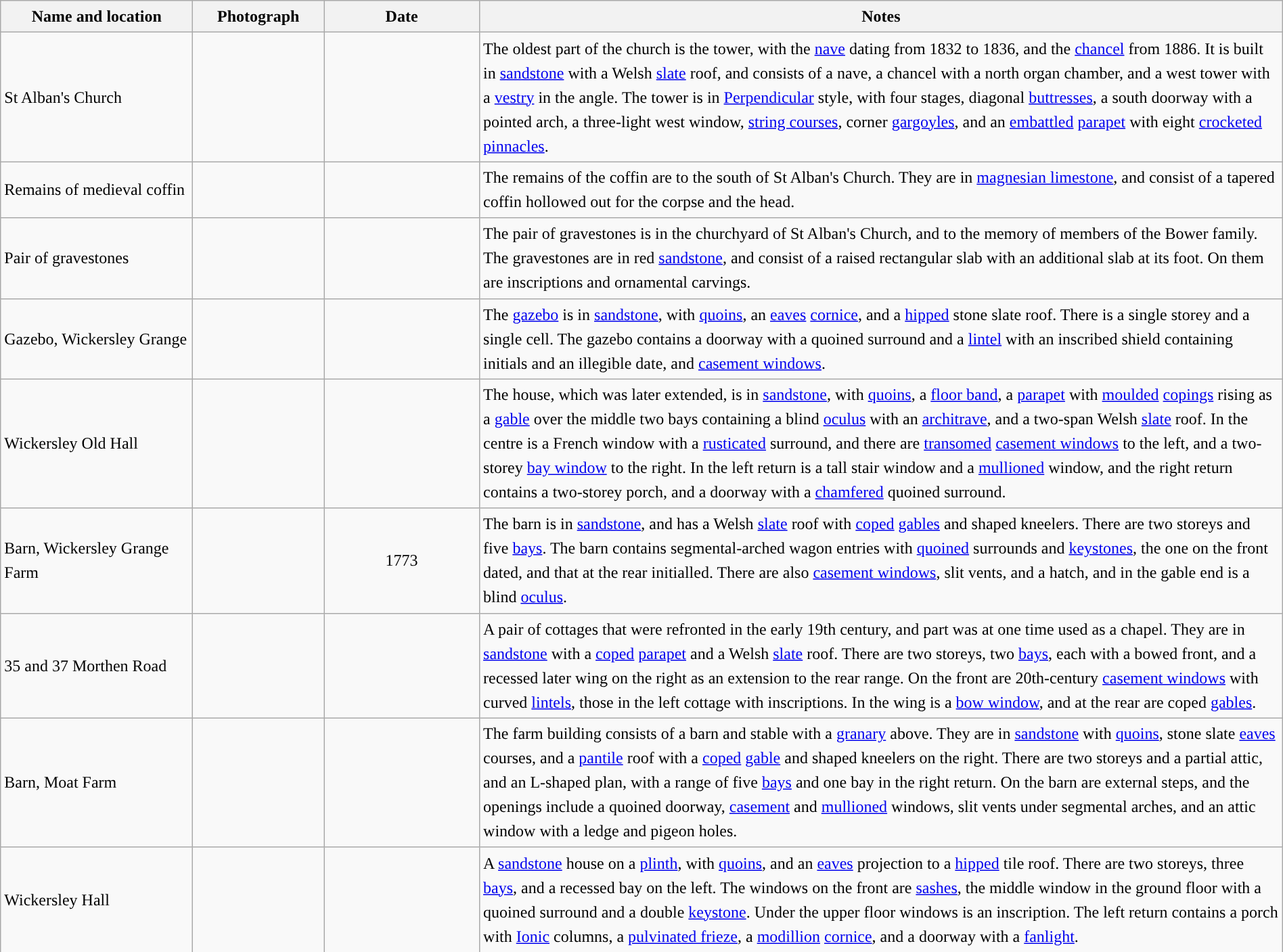<table class="wikitable sortable plainrowheaders" style="width:100%;border:0px;text-align:left;line-height:150%;">
<tr>
<th scope="col"  style="width:150px">Name and location</th>
<th scope="col"  style="width:100px" class="unsortable">Photograph</th>
<th scope="col"  style="width:120px">Date</th>
<th scope="col"  style="width:650px" class="unsortable">Notes</th>
</tr>
<tr>
<td>St Alban's Church<br><small></small></td>
<td></td>
<td align="center"></td>
<td>The oldest part of the church is the tower, with the <a href='#'>nave</a> dating from 1832 to 1836, and the <a href='#'>chancel</a> from 1886.  It is built in <a href='#'>sandstone</a> with a Welsh <a href='#'>slate</a> roof, and consists of a nave, a chancel with a north organ chamber, and a west tower with a <a href='#'>vestry</a> in the angle.  The tower is in <a href='#'>Perpendicular</a> style, with four stages, diagonal <a href='#'>buttresses</a>, a south doorway with a pointed arch, a three-light west window, <a href='#'>string courses</a>, corner <a href='#'>gargoyles</a>, and an <a href='#'>embattled</a> <a href='#'>parapet</a> with eight <a href='#'>crocketed</a> <a href='#'>pinnacles</a>.</td>
</tr>
<tr>
<td>Remains of medieval coffin<br><small></small></td>
<td></td>
<td align="center"></td>
<td>The remains of the coffin are to the south of St Alban's Church.  They are in <a href='#'>magnesian limestone</a>, and consist of a tapered coffin hollowed out for the corpse and the head.</td>
</tr>
<tr>
<td>Pair of gravestones<br><small></small></td>
<td></td>
<td align="center"></td>
<td>The pair of gravestones is in the churchyard of St Alban's Church, and to the memory of members of the Bower family.  The gravestones are in red <a href='#'>sandstone</a>, and consist of a raised rectangular slab with an additional slab at its foot.  On them are inscriptions and ornamental carvings.</td>
</tr>
<tr>
<td>Gazebo, Wickersley Grange<br><small></small></td>
<td></td>
<td align="center"></td>
<td>The <a href='#'>gazebo</a> is in <a href='#'>sandstone</a>, with <a href='#'>quoins</a>, an <a href='#'>eaves</a> <a href='#'>cornice</a>, and a <a href='#'>hipped</a> stone slate roof.  There is a single storey and a single cell.  The gazebo contains a doorway with a quoined surround and a <a href='#'>lintel</a> with an inscribed shield containing initials and an illegible date, and <a href='#'>casement windows</a>.</td>
</tr>
<tr>
<td>Wickersley Old Hall<br><small></small></td>
<td></td>
<td align="center"></td>
<td>The house, which was later extended, is in <a href='#'>sandstone</a>, with <a href='#'>quoins</a>, a <a href='#'>floor band</a>, a <a href='#'>parapet</a> with <a href='#'>moulded</a> <a href='#'>copings</a> rising as a <a href='#'>gable</a> over the middle two bays containing a blind <a href='#'>oculus</a> with an <a href='#'>architrave</a>, and a two-span Welsh <a href='#'>slate</a> roof.  In the centre is a French window with a <a href='#'>rusticated</a> surround, and there are <a href='#'>transomed</a> <a href='#'>casement windows</a> to the left, and a two-storey <a href='#'>bay window</a> to the right.  In the left return is a tall stair window and a <a href='#'>mullioned</a> window, and the right return contains a two-storey porch, and a doorway with a <a href='#'>chamfered</a> quoined surround.</td>
</tr>
<tr>
<td>Barn, Wickersley Grange Farm<br><small></small></td>
<td></td>
<td align="center">1773</td>
<td>The barn is in <a href='#'>sandstone</a>, and has a Welsh <a href='#'>slate</a> roof with <a href='#'>coped</a> <a href='#'>gables</a> and shaped kneelers.  There are two storeys and five <a href='#'>bays</a>. The barn contains segmental-arched wagon entries with <a href='#'>quoined</a> surrounds and <a href='#'>keystones</a>, the one on the front dated, and that at the rear initialled.  There are also <a href='#'>casement windows</a>, slit vents, and a hatch, and in the gable end is a blind <a href='#'>oculus</a>.</td>
</tr>
<tr>
<td>35 and 37 Morthen Road<br><small></small></td>
<td></td>
<td align="center"></td>
<td>A pair of cottages that were refronted in the early 19th century, and part was at one time used as a chapel.  They are in <a href='#'>sandstone</a> with a <a href='#'>coped</a> <a href='#'>parapet</a> and a Welsh <a href='#'>slate</a> roof.  There are two storeys, two <a href='#'>bays</a>, each with a bowed front, and a recessed later wing on the right as an extension to the rear range.  On the front are 20th-century <a href='#'>casement windows</a> with curved <a href='#'>lintels</a>, those in the left cottage with inscriptions.  In the wing is a <a href='#'>bow window</a>, and at the rear are coped <a href='#'>gables</a>.</td>
</tr>
<tr>
<td>Barn, Moat Farm<br><small></small></td>
<td></td>
<td align="center"></td>
<td>The farm building consists of a barn and stable with a <a href='#'>granary</a> above.  They are in <a href='#'>sandstone</a> with <a href='#'>quoins</a>, stone slate <a href='#'>eaves</a> courses, and a <a href='#'>pantile</a> roof with a <a href='#'>coped</a> <a href='#'>gable</a> and shaped kneelers on the right.  There are two storeys and a partial attic, and an L-shaped plan, with a range of five <a href='#'>bays</a> and one bay in the right return.  On the barn are external steps, and the openings include a quoined doorway, <a href='#'>casement</a> and <a href='#'>mullioned</a> windows, slit vents under segmental arches, and an attic window with a ledge and pigeon holes.</td>
</tr>
<tr>
<td>Wickersley Hall<br><small></small></td>
<td></td>
<td align="center"></td>
<td>A <a href='#'>sandstone</a> house on a <a href='#'>plinth</a>, with <a href='#'>quoins</a>, and an <a href='#'>eaves</a> projection to a <a href='#'>hipped</a> tile roof.  There are two storeys, three <a href='#'>bays</a>, and a recessed bay on the left.  The windows on the front are <a href='#'>sashes</a>, the middle window in the ground floor with a quoined surround and a double <a href='#'>keystone</a>.  Under the upper floor windows is an inscription.  The left return contains a porch with <a href='#'>Ionic</a> columns, a <a href='#'>pulvinated frieze</a>, a <a href='#'>modillion</a> <a href='#'>cornice</a>, and a doorway with a <a href='#'>fanlight</a>.</td>
</tr>
<tr>
</tr>
</table>
